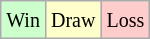<table class="wikitable">
<tr>
<td style="background-color: #CCFFCC;"><small>Win</small></td>
<td style="background-color: #FFFFCC;"><small>Draw</small></td>
<td style="background-color: #FFCCCC;"><small>Loss</small></td>
</tr>
</table>
